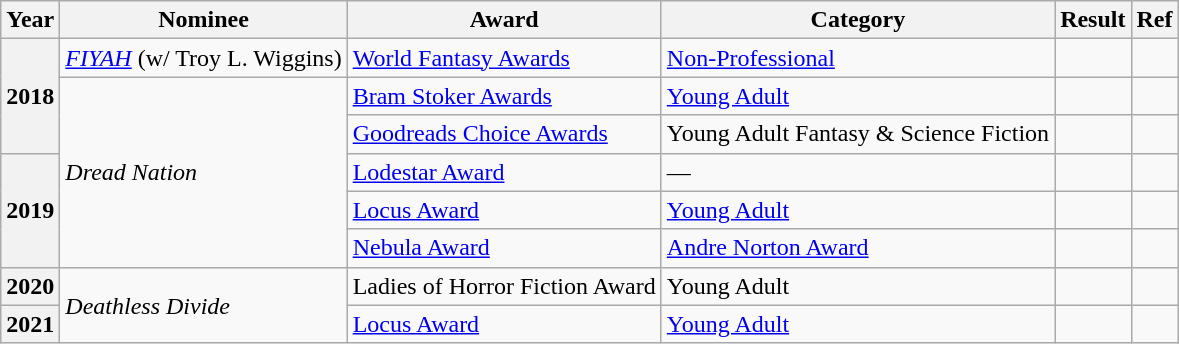<table class="wikitable">
<tr>
<th>Year</th>
<th>Nominee</th>
<th>Award</th>
<th>Category</th>
<th>Result</th>
<th>Ref</th>
</tr>
<tr>
<th rowspan="3">2018</th>
<td><em><a href='#'>FIYAH</a></em> (w/ Troy L. Wiggins)</td>
<td><a href='#'>World Fantasy Awards</a></td>
<td><a href='#'>Non-Professional</a></td>
<td></td>
<td></td>
</tr>
<tr>
<td rowspan="5"><em>Dread Nation</em></td>
<td><a href='#'>Bram Stoker Awards</a></td>
<td><a href='#'>Young Adult</a></td>
<td></td>
<td></td>
</tr>
<tr>
<td><a href='#'>Goodreads Choice Awards</a></td>
<td>Young Adult Fantasy & Science Fiction</td>
<td></td>
<td></td>
</tr>
<tr>
<th rowspan="3">2019</th>
<td><a href='#'>Lodestar Award</a></td>
<td>—</td>
<td></td>
<td></td>
</tr>
<tr>
<td><a href='#'>Locus Award</a></td>
<td><a href='#'>Young Adult</a></td>
<td></td>
<td></td>
</tr>
<tr>
<td><a href='#'>Nebula Award</a></td>
<td><a href='#'>Andre Norton Award</a></td>
<td></td>
<td></td>
</tr>
<tr>
<th>2020</th>
<td rowspan="2"><em>Deathless Divide</em></td>
<td>Ladies of Horror Fiction Award</td>
<td>Young Adult</td>
<td></td>
<td></td>
</tr>
<tr>
<th>2021</th>
<td><a href='#'>Locus Award</a></td>
<td><a href='#'>Young Adult</a></td>
<td></td>
<td></td>
</tr>
</table>
